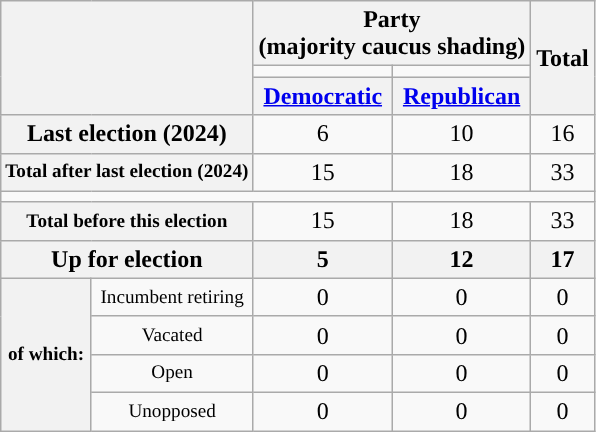<table class="wikitable" style="text-align:center">
<tr>
<th colspan="2" rowspan="3"></th>
<th colspan="2">Party<div>(majority caucus shading)</div></th>
<th rowspan="3">Total</th>
</tr>
<tr style="height:5px">
<td style="background-color:"></td>
<td style="background-color:"></td>
</tr>
<tr>
<th><a href='#'>Democratic</a></th>
<th><a href='#'>Republican</a></th>
</tr>
<tr>
<th colspan="2" nowrap="">Last election (2024)</th>
<td>6</td>
<td>10</td>
<td>16</td>
</tr>
<tr>
<th colspan="2" nowrap="" style="font-size:80%">Total after last election (2024)</th>
<td>15</td>
<td>18</td>
<td>33</td>
</tr>
<tr>
<td colspan="5"></td>
</tr>
<tr>
<th colspan="2" nowrap="" style="font-size:80%">Total before this election</th>
<td>15</td>
<td>18</td>
<td>33</td>
</tr>
<tr>
<th colspan="2">Up for election</th>
<th>5</th>
<th>12</th>
<th>17</th>
</tr>
<tr>
<th rowspan="4" style="font-size:80%">of which:</th>
<td nowrap="" style="font-size:80%">Incumbent retiring</td>
<td>0</td>
<td>0</td>
<td>0</td>
</tr>
<tr>
<td nowrap="" style="font-size:80%">Vacated</td>
<td>0</td>
<td>0</td>
<td>0</td>
</tr>
<tr>
<td nowrap="" style="font-size:80%">Open</td>
<td>0</td>
<td>0</td>
<td>0</td>
</tr>
<tr>
<td nowrap="" style="font-size:80%">Unopposed</td>
<td>0</td>
<td>0</td>
<td>0</td>
</tr>
</table>
